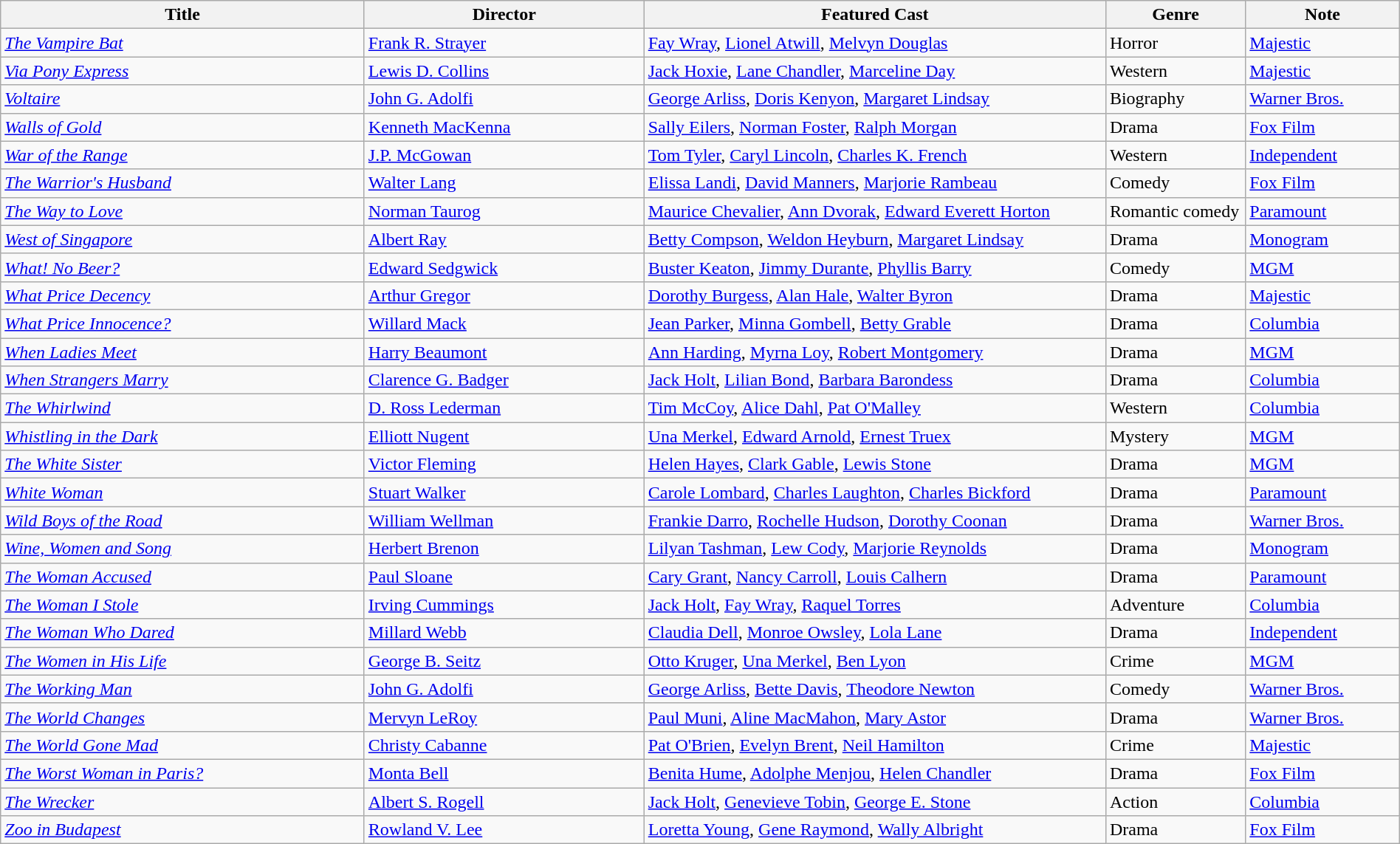<table class="wikitable" style="width:100%;">
<tr>
<th style="width:26%;">Title</th>
<th style="width:20%;">Director</th>
<th style="width:33%;">Featured Cast</th>
<th style="width:10%;">Genre</th>
<th style="width:11%;">Note</th>
</tr>
<tr>
<td><em><a href='#'>The Vampire Bat</a></em></td>
<td><a href='#'>Frank R. Strayer</a></td>
<td><a href='#'>Fay Wray</a>, <a href='#'>Lionel Atwill</a>, <a href='#'>Melvyn Douglas</a></td>
<td>Horror</td>
<td><a href='#'>Majestic</a></td>
</tr>
<tr>
<td><em><a href='#'>Via Pony Express</a></em></td>
<td><a href='#'>Lewis D. Collins</a></td>
<td><a href='#'>Jack Hoxie</a>, <a href='#'>Lane Chandler</a>, <a href='#'>Marceline Day</a></td>
<td>Western</td>
<td><a href='#'>Majestic</a></td>
</tr>
<tr>
<td><em><a href='#'>Voltaire</a></em></td>
<td><a href='#'>John G. Adolfi</a></td>
<td><a href='#'>George Arliss</a>, <a href='#'>Doris Kenyon</a>, <a href='#'>Margaret Lindsay</a></td>
<td>Biography</td>
<td><a href='#'>Warner Bros.</a></td>
</tr>
<tr>
<td><em><a href='#'>Walls of Gold</a></em></td>
<td><a href='#'>Kenneth MacKenna</a></td>
<td><a href='#'>Sally Eilers</a>, <a href='#'>Norman Foster</a>, <a href='#'>Ralph Morgan</a></td>
<td>Drama</td>
<td><a href='#'>Fox Film</a></td>
</tr>
<tr>
<td><em><a href='#'>War of the Range</a></em></td>
<td><a href='#'>J.P. McGowan</a></td>
<td><a href='#'>Tom Tyler</a>, <a href='#'>Caryl Lincoln</a>, <a href='#'>Charles K. French</a></td>
<td>Western</td>
<td><a href='#'>Independent</a></td>
</tr>
<tr>
<td><em><a href='#'>The Warrior's Husband</a></em></td>
<td><a href='#'>Walter Lang</a></td>
<td><a href='#'>Elissa Landi</a>, <a href='#'>David Manners</a>, <a href='#'>Marjorie Rambeau</a></td>
<td>Comedy</td>
<td><a href='#'>Fox Film</a></td>
</tr>
<tr>
<td><em><a href='#'>The Way to Love</a></em></td>
<td><a href='#'>Norman Taurog</a></td>
<td><a href='#'>Maurice Chevalier</a>, <a href='#'>Ann Dvorak</a>, <a href='#'>Edward Everett Horton</a></td>
<td>Romantic comedy</td>
<td><a href='#'>Paramount</a></td>
</tr>
<tr>
<td><em><a href='#'>West of Singapore</a></em></td>
<td><a href='#'>Albert Ray</a></td>
<td><a href='#'>Betty Compson</a>, <a href='#'>Weldon Heyburn</a>, <a href='#'>Margaret Lindsay</a></td>
<td>Drama</td>
<td><a href='#'>Monogram</a></td>
</tr>
<tr>
<td><em><a href='#'>What! No Beer?</a></em></td>
<td><a href='#'>Edward Sedgwick</a></td>
<td><a href='#'>Buster Keaton</a>, <a href='#'>Jimmy Durante</a>, <a href='#'>Phyllis Barry</a></td>
<td>Comedy</td>
<td><a href='#'>MGM</a></td>
</tr>
<tr>
<td><em><a href='#'>What Price Decency</a></em></td>
<td><a href='#'>Arthur Gregor</a></td>
<td><a href='#'>Dorothy Burgess</a>, <a href='#'>Alan Hale</a>, <a href='#'>Walter Byron</a></td>
<td>Drama</td>
<td><a href='#'>Majestic</a></td>
</tr>
<tr>
<td><em><a href='#'>What Price Innocence?</a></em></td>
<td><a href='#'>Willard Mack</a></td>
<td><a href='#'>Jean Parker</a>, <a href='#'>Minna Gombell</a>, <a href='#'>Betty Grable</a></td>
<td>Drama</td>
<td><a href='#'>Columbia</a></td>
</tr>
<tr>
<td><em><a href='#'>When Ladies Meet</a></em></td>
<td><a href='#'>Harry Beaumont</a></td>
<td><a href='#'>Ann Harding</a>, <a href='#'>Myrna Loy</a>, <a href='#'>Robert Montgomery</a></td>
<td>Drama</td>
<td><a href='#'>MGM</a></td>
</tr>
<tr>
<td><em><a href='#'>When Strangers Marry</a></em></td>
<td><a href='#'>Clarence G. Badger</a></td>
<td><a href='#'>Jack Holt</a>, <a href='#'>Lilian Bond</a>, <a href='#'>Barbara Barondess</a></td>
<td>Drama</td>
<td><a href='#'>Columbia</a></td>
</tr>
<tr>
<td><em><a href='#'>The Whirlwind</a></em></td>
<td><a href='#'>D. Ross Lederman</a></td>
<td><a href='#'>Tim McCoy</a>, <a href='#'>Alice Dahl</a>, <a href='#'>Pat O'Malley</a></td>
<td>Western</td>
<td><a href='#'>Columbia</a></td>
</tr>
<tr>
<td><em><a href='#'>Whistling in the Dark</a></em></td>
<td><a href='#'>Elliott Nugent</a></td>
<td><a href='#'>Una Merkel</a>, <a href='#'>Edward Arnold</a>, <a href='#'>Ernest Truex</a></td>
<td>Mystery</td>
<td><a href='#'>MGM</a></td>
</tr>
<tr>
<td><em><a href='#'>The White Sister</a></em></td>
<td><a href='#'>Victor Fleming</a></td>
<td><a href='#'>Helen Hayes</a>, <a href='#'>Clark Gable</a>, <a href='#'>Lewis Stone</a></td>
<td>Drama</td>
<td><a href='#'>MGM</a></td>
</tr>
<tr>
<td><em><a href='#'>White Woman</a></em></td>
<td><a href='#'>Stuart Walker</a></td>
<td><a href='#'>Carole Lombard</a>, <a href='#'>Charles Laughton</a>, <a href='#'>Charles Bickford</a></td>
<td>Drama</td>
<td><a href='#'>Paramount</a></td>
</tr>
<tr>
<td><em><a href='#'>Wild Boys of the Road</a></em></td>
<td><a href='#'>William Wellman</a></td>
<td><a href='#'>Frankie Darro</a>, <a href='#'>Rochelle Hudson</a>, <a href='#'>Dorothy Coonan</a></td>
<td>Drama</td>
<td><a href='#'>Warner Bros.</a></td>
</tr>
<tr>
<td><em><a href='#'>Wine, Women and Song</a></em></td>
<td><a href='#'>Herbert Brenon</a></td>
<td><a href='#'>Lilyan Tashman</a>, <a href='#'>Lew Cody</a>, <a href='#'>Marjorie Reynolds</a></td>
<td>Drama</td>
<td><a href='#'>Monogram</a></td>
</tr>
<tr>
<td><em><a href='#'>The Woman Accused</a></em></td>
<td><a href='#'>Paul Sloane</a></td>
<td><a href='#'>Cary Grant</a>, <a href='#'>Nancy Carroll</a>, <a href='#'>Louis Calhern</a></td>
<td>Drama</td>
<td><a href='#'>Paramount</a></td>
</tr>
<tr>
<td><em><a href='#'>The Woman I Stole</a></em></td>
<td><a href='#'>Irving Cummings</a></td>
<td><a href='#'>Jack Holt</a>, <a href='#'>Fay Wray</a>, <a href='#'>Raquel Torres</a></td>
<td>Adventure</td>
<td><a href='#'>Columbia</a></td>
</tr>
<tr>
<td><em><a href='#'>The Woman Who Dared</a></em></td>
<td><a href='#'>Millard Webb</a></td>
<td><a href='#'>Claudia Dell</a>, <a href='#'>Monroe Owsley</a>, <a href='#'>Lola Lane</a></td>
<td>Drama</td>
<td><a href='#'>Independent</a></td>
</tr>
<tr>
<td><em><a href='#'>The Women in His Life</a></em></td>
<td><a href='#'>George B. Seitz</a></td>
<td><a href='#'>Otto Kruger</a>, <a href='#'>Una Merkel</a>, <a href='#'>Ben Lyon</a></td>
<td>Crime</td>
<td><a href='#'>MGM</a></td>
</tr>
<tr>
<td><em><a href='#'>The Working Man</a></em></td>
<td><a href='#'>John G. Adolfi</a></td>
<td><a href='#'>George Arliss</a>, <a href='#'>Bette Davis</a>, <a href='#'>Theodore Newton</a></td>
<td>Comedy</td>
<td><a href='#'>Warner Bros.</a></td>
</tr>
<tr>
<td><em><a href='#'>The World Changes</a></em></td>
<td><a href='#'>Mervyn LeRoy</a></td>
<td><a href='#'>Paul Muni</a>, <a href='#'>Aline MacMahon</a>, <a href='#'>Mary Astor</a></td>
<td>Drama</td>
<td><a href='#'>Warner Bros.</a></td>
</tr>
<tr>
<td><em><a href='#'>The World Gone Mad</a></em></td>
<td><a href='#'>Christy Cabanne</a></td>
<td><a href='#'>Pat O'Brien</a>, <a href='#'>Evelyn Brent</a>, <a href='#'>Neil Hamilton</a></td>
<td>Crime</td>
<td><a href='#'>Majestic</a></td>
</tr>
<tr>
<td><em><a href='#'>The Worst Woman in Paris?</a></em></td>
<td><a href='#'>Monta Bell</a></td>
<td><a href='#'>Benita Hume</a>, <a href='#'>Adolphe Menjou</a>, <a href='#'>Helen Chandler</a></td>
<td>Drama</td>
<td><a href='#'>Fox Film</a></td>
</tr>
<tr>
<td><em><a href='#'>The Wrecker</a></em></td>
<td><a href='#'>Albert S. Rogell</a></td>
<td><a href='#'>Jack Holt</a>, <a href='#'>Genevieve Tobin</a>, <a href='#'>George E. Stone</a></td>
<td>Action</td>
<td><a href='#'>Columbia</a></td>
</tr>
<tr>
<td><em><a href='#'>Zoo in Budapest</a></em></td>
<td><a href='#'>Rowland V. Lee</a></td>
<td><a href='#'>Loretta Young</a>, <a href='#'>Gene Raymond</a>, <a href='#'>Wally Albright</a></td>
<td>Drama</td>
<td><a href='#'>Fox Film</a></td>
</tr>
</table>
